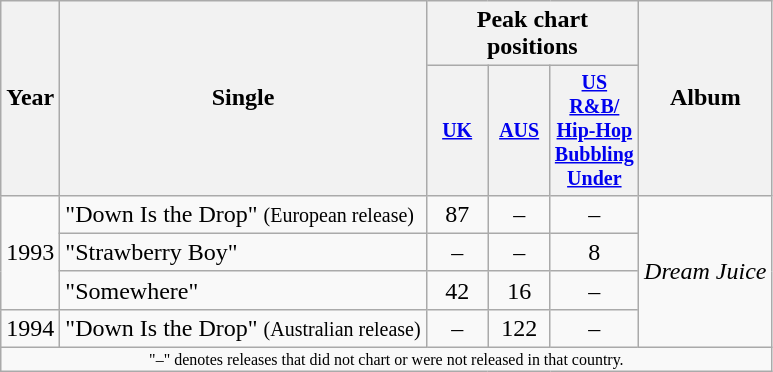<table class="wikitable" style="text-align:center;">
<tr>
<th rowspan="2">Year</th>
<th rowspan="2">Single</th>
<th colspan="3">Peak chart positions</th>
<th rowspan="2">Album</th>
</tr>
<tr style="font-size:smaller;">
<th width="35"><a href='#'>UK</a><br></th>
<th width="35"><a href='#'>AUS</a><br></th>
<th width="35"><a href='#'>US<br>R&B/<br>Hip-Hop<br>Bubbling<br>Under</a><br></th>
</tr>
<tr>
<td rowspan="3">1993</td>
<td align="left">"Down Is the Drop" <small>(European release)</small></td>
<td>87</td>
<td>–</td>
<td>–</td>
<td align="left" rowspan="4"><em>Dream Juice</em></td>
</tr>
<tr>
<td align="left">"Strawberry Boy"</td>
<td>–</td>
<td>–</td>
<td>8</td>
</tr>
<tr>
<td align="left">"Somewhere"</td>
<td>42</td>
<td>16</td>
<td>–</td>
</tr>
<tr>
<td>1994</td>
<td align="left">"Down Is the Drop" <small>(Australian release)</small></td>
<td>–</td>
<td>122</td>
<td>–</td>
</tr>
<tr>
<td colspan="6" style="font-size:8pt">"–" denotes releases that did not chart or were not released in that country.</td>
</tr>
</table>
